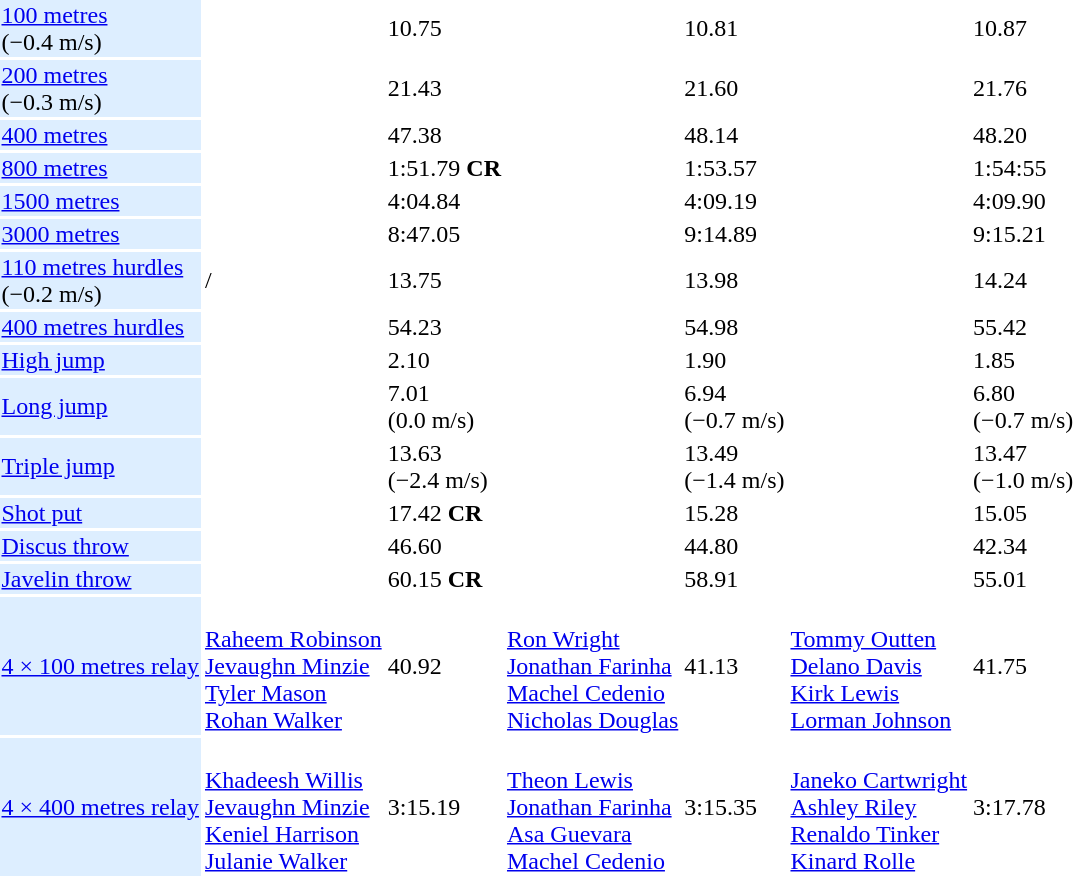<table>
<tr>
<td style="background:#def;"><a href='#'>100 metres</a> <br> (−0.4 m/s)</td>
<td></td>
<td>10.75</td>
<td></td>
<td>10.81</td>
<td></td>
<td>10.87</td>
</tr>
<tr>
<td style="background:#def;"><a href='#'>200 metres</a> <br> (−0.3 m/s)</td>
<td></td>
<td>21.43</td>
<td></td>
<td>21.60</td>
<td></td>
<td>21.76</td>
</tr>
<tr>
<td style="background:#def;"><a href='#'>400 metres</a></td>
<td></td>
<td>47.38</td>
<td></td>
<td>48.14</td>
<td></td>
<td>48.20</td>
</tr>
<tr>
<td style="background:#def;"><a href='#'>800 metres</a></td>
<td></td>
<td>1:51.79 <strong>CR</strong></td>
<td></td>
<td>1:53.57</td>
<td></td>
<td>1:54:55</td>
</tr>
<tr>
<td style="background:#def;"><a href='#'>1500 metres</a></td>
<td></td>
<td>4:04.84</td>
<td></td>
<td>4:09.19</td>
<td></td>
<td>4:09.90</td>
</tr>
<tr>
<td style="background:#def;"><a href='#'>3000 metres</a></td>
<td></td>
<td>8:47.05</td>
<td></td>
<td>9:14.89</td>
<td></td>
<td>9:15.21</td>
</tr>
<tr>
<td style="background:#def;"><a href='#'>110 metres hurdles</a> <br> (−0.2 m/s)</td>
<td>/</td>
<td>13.75</td>
<td></td>
<td>13.98</td>
<td></td>
<td>14.24</td>
</tr>
<tr>
<td style="background:#def;"><a href='#'>400 metres hurdles</a></td>
<td></td>
<td>54.23</td>
<td></td>
<td>54.98</td>
<td></td>
<td>55.42</td>
</tr>
<tr>
<td style="background:#def;"><a href='#'>High jump</a></td>
<td></td>
<td>2.10</td>
<td></td>
<td>1.90</td>
<td></td>
<td>1.85</td>
</tr>
<tr>
<td style="background:#def;"><a href='#'>Long jump</a></td>
<td></td>
<td>7.01 <br> (0.0 m/s)</td>
<td></td>
<td>6.94 <br> (−0.7 m/s)</td>
<td></td>
<td>6.80 <br> (−0.7 m/s)</td>
</tr>
<tr>
<td style="background:#def;"><a href='#'>Triple jump</a></td>
<td></td>
<td>13.63 <br> (−2.4 m/s)</td>
<td></td>
<td>13.49 <br> (−1.4 m/s)</td>
<td></td>
<td>13.47 <br> (−1.0 m/s)</td>
</tr>
<tr>
<td style="background:#def;"><a href='#'>Shot put</a></td>
<td></td>
<td>17.42 <strong>CR</strong></td>
<td></td>
<td>15.28</td>
<td></td>
<td>15.05</td>
</tr>
<tr>
<td style="background:#def;"><a href='#'>Discus throw</a></td>
<td></td>
<td>46.60</td>
<td></td>
<td>44.80</td>
<td></td>
<td>42.34</td>
</tr>
<tr>
<td style="background:#def;"><a href='#'>Javelin throw</a></td>
<td></td>
<td>60.15 <strong>CR</strong></td>
<td></td>
<td>58.91</td>
<td></td>
<td>55.01</td>
</tr>
<tr>
<td style="background:#def;"><a href='#'>4 × 100 metres relay</a></td>
<td>  <br> <a href='#'>Raheem Robinson</a> <br> <a href='#'>Jevaughn Minzie</a> <br> <a href='#'>Tyler Mason</a> <br> <a href='#'>Rohan Walker</a></td>
<td>40.92</td>
<td>  <br> <a href='#'>Ron Wright</a> <br> <a href='#'>Jonathan Farinha</a> <br> <a href='#'>Machel Cedenio</a> <br> <a href='#'>Nicholas Douglas</a></td>
<td>41.13</td>
<td>  <br> <a href='#'>Tommy Outten</a> <br> <a href='#'>Delano Davis</a> <br> <a href='#'>Kirk Lewis</a> <br> <a href='#'>Lorman Johnson</a></td>
<td>41.75</td>
</tr>
<tr>
<td style="background:#def;"><a href='#'>4 × 400 metres relay</a></td>
<td>  <br> <a href='#'>Khadeesh Willis</a> <br> <a href='#'>Jevaughn Minzie</a> <br> <a href='#'>Keniel Harrison</a> <br> <a href='#'>Julanie Walker</a></td>
<td>3:15.19</td>
<td>  <br> <a href='#'>Theon Lewis</a> <br> <a href='#'>Jonathan Farinha</a> <br> <a href='#'>Asa Guevara</a> <br> <a href='#'>Machel Cedenio</a></td>
<td>3:15.35</td>
<td>  <br> <a href='#'>Janeko Cartwright</a> <br> <a href='#'>Ashley Riley</a> <br> <a href='#'>Renaldo Tinker</a> <br> <a href='#'>Kinard Rolle</a></td>
<td>3:17.78</td>
</tr>
</table>
